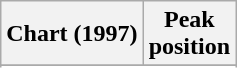<table class="wikitable plainrowheaders sortable" style="text-align:center;">
<tr>
<th scope="col">Chart (1997)</th>
<th scope="col">Peak<br>position</th>
</tr>
<tr>
</tr>
<tr>
</tr>
</table>
